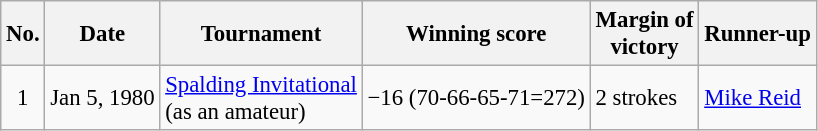<table class="wikitable" style="font-size:95%;">
<tr>
<th>No.</th>
<th>Date</th>
<th>Tournament</th>
<th>Winning score</th>
<th>Margin of<br>victory</th>
<th>Runner-up</th>
</tr>
<tr>
<td align=center>1</td>
<td align=right>Jan 5, 1980</td>
<td><a href='#'>Spalding Invitational</a><br>(as an amateur)</td>
<td>−16 (70-66-65-71=272)</td>
<td>2 strokes</td>
<td> <a href='#'>Mike Reid</a></td>
</tr>
</table>
